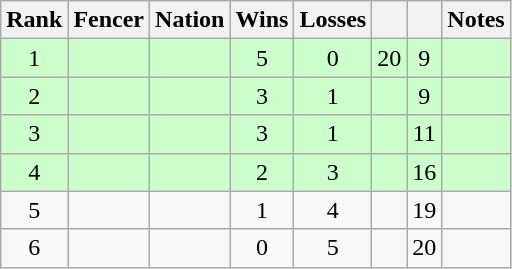<table class="wikitable sortable" style="text-align: center;">
<tr>
<th>Rank</th>
<th>Fencer</th>
<th>Nation</th>
<th>Wins</th>
<th>Losses</th>
<th></th>
<th></th>
<th>Notes</th>
</tr>
<tr style="background:#cfc;">
<td>1</td>
<td align=left></td>
<td align=left></td>
<td>5</td>
<td>0</td>
<td>20</td>
<td>9</td>
<td></td>
</tr>
<tr style="background:#cfc;">
<td>2</td>
<td align=left></td>
<td align=left></td>
<td>3</td>
<td>1</td>
<td></td>
<td>9</td>
<td></td>
</tr>
<tr style="background:#cfc;">
<td>3</td>
<td align=left></td>
<td align=left></td>
<td>3</td>
<td>1</td>
<td></td>
<td>11</td>
<td></td>
</tr>
<tr style="background:#cfc;">
<td>4</td>
<td align=left></td>
<td align=left></td>
<td>2</td>
<td>3</td>
<td></td>
<td>16</td>
<td></td>
</tr>
<tr>
<td>5</td>
<td align=left></td>
<td align=left></td>
<td>1</td>
<td>4</td>
<td></td>
<td>19</td>
<td></td>
</tr>
<tr>
<td>6</td>
<td align=left></td>
<td align=left></td>
<td>0</td>
<td>5</td>
<td></td>
<td>20</td>
<td></td>
</tr>
</table>
